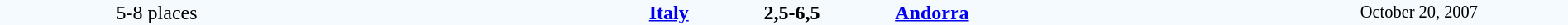<table style="width: 100%; background:#F5FAFF;" cellspacing="0">
<tr>
<td align=center rowspan=3 width=20%>5-8 places</td>
</tr>
<tr>
<td width=24% align=right><strong><a href='#'>Italy</a></strong></td>
<td align=center width=13%><strong>2,5-6,5</strong></td>
<td width=24%><strong><a href='#'>Andorra</a></strong></td>
<td style=font-size:85% rowspan=3 align=center>October 20, 2007</td>
</tr>
</table>
